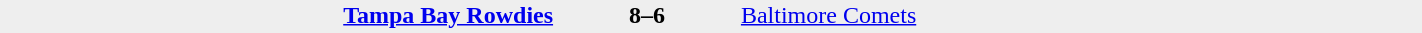<table style="width: 75%; background: #eeeeee;" cellspacing="0">
<tr>
<td style=font-size:85% align=center rowspan=3 width=15%></td>
<td width=24% align=right><strong><a href='#'>Tampa Bay Rowdies</a></strong></td>
<td align=center width=13%><strong>8–6</strong></td>
<td width=24%><a href='#'>Baltimore Comets</a></td>
<td style=font-size:85% rowspan=3 valign=top></td>
</tr>
<tr style=font-size:85%>
<td align=right valign=top></td>
<td valign=top></td>
<td align=left valign=top></td>
</tr>
</table>
